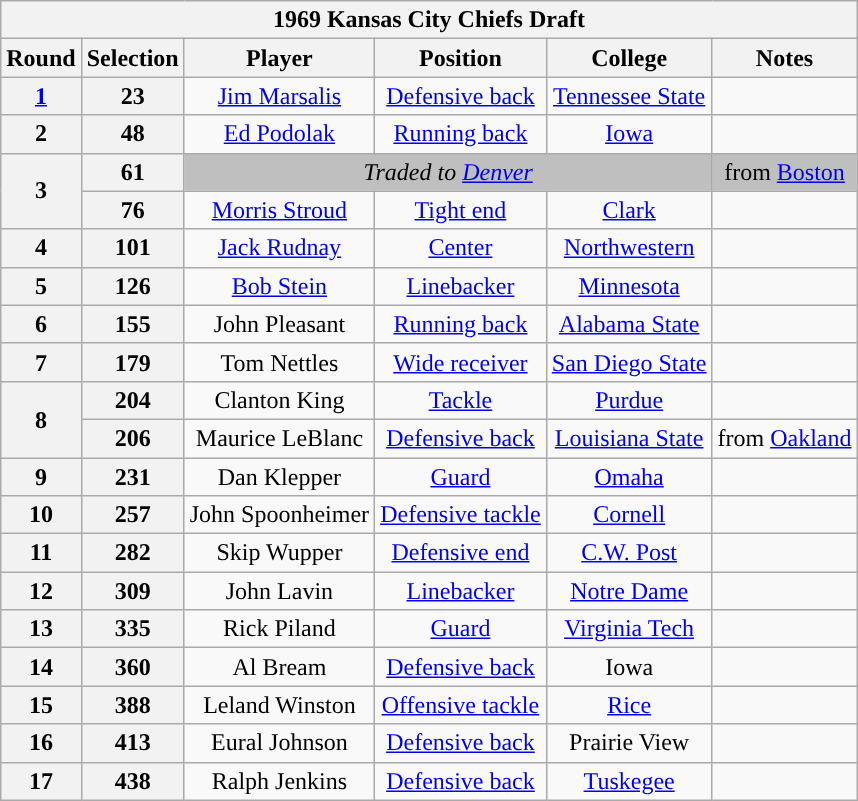<table class="wikitable" style="text-align:center">
<tr>
<th colspan=6>1969 Kansas City Chiefs Draft</th>
</tr>
<tr>
<th>Round</th>
<th>Selection</th>
<th>Player</th>
<th>Position</th>
<th>College</th>
<th>Notes</th>
</tr>
<tr>
<th><a href='#'>1</a></th>
<th>23</th>
<td><a href='#'>Jim Marsalis</a></td>
<td><a href='#'>Defensive back</a></td>
<td><a href='#'>Tennessee State</a></td>
<td></td>
</tr>
<tr>
<th>2</th>
<th>48</th>
<td><a href='#'>Ed Podolak</a></td>
<td><a href='#'>Running back</a></td>
<td><a href='#'>Iowa</a></td>
<td></td>
</tr>
<tr>
<th rowspan="2">3</th>
<th>61</th>
<td colspan="3" style="background:#BFBFBF"><em>Traded to <a href='#'>Denver</a></em></td>
<td style="background:#BFBFBF">from <a href='#'>Boston</a></td>
</tr>
<tr>
<th>76</th>
<td><a href='#'>Morris Stroud</a></td>
<td><a href='#'>Tight end</a></td>
<td><a href='#'>Clark</a></td>
<td></td>
</tr>
<tr>
<th>4</th>
<th>101</th>
<td><a href='#'>Jack Rudnay</a></td>
<td><a href='#'>Center</a></td>
<td><a href='#'>Northwestern</a></td>
<td></td>
</tr>
<tr>
<th>5</th>
<th>126</th>
<td><a href='#'>Bob Stein</a></td>
<td><a href='#'>Linebacker</a></td>
<td><a href='#'>Minnesota</a></td>
<td></td>
</tr>
<tr>
<th>6</th>
<th>155</th>
<td>John Pleasant</td>
<td><a href='#'>Running back</a></td>
<td><a href='#'>Alabama State</a></td>
<td></td>
</tr>
<tr>
<th>7</th>
<th>179</th>
<td>Tom Nettles</td>
<td><a href='#'>Wide receiver</a></td>
<td><a href='#'>San Diego State</a></td>
<td></td>
</tr>
<tr>
<th rowspan="2">8</th>
<th>204</th>
<td>Clanton King</td>
<td><a href='#'>Tackle</a></td>
<td><a href='#'>Purdue</a></td>
<td></td>
</tr>
<tr>
<th>206</th>
<td>Maurice LeBlanc</td>
<td><a href='#'>Defensive back</a></td>
<td><a href='#'>Louisiana State</a></td>
<td>from <a href='#'>Oakland</a></td>
</tr>
<tr>
<th>9</th>
<th>231</th>
<td>Dan Klepper</td>
<td><a href='#'>Guard</a></td>
<td><a href='#'>Omaha</a></td>
<td></td>
</tr>
<tr>
<th>10</th>
<th>257</th>
<td>John Spoonheimer</td>
<td><a href='#'>Defensive tackle</a></td>
<td><a href='#'>Cornell</a></td>
<td></td>
</tr>
<tr>
<th>11</th>
<th>282</th>
<td>Skip Wupper</td>
<td><a href='#'>Defensive end</a></td>
<td><a href='#'>C.W. Post</a></td>
<td></td>
</tr>
<tr>
<th>12</th>
<th>309</th>
<td>John Lavin</td>
<td><a href='#'>Linebacker</a></td>
<td><a href='#'>Notre Dame</a></td>
<td></td>
</tr>
<tr>
<th>13</th>
<th>335</th>
<td>Rick Piland</td>
<td><a href='#'>Guard</a></td>
<td><a href='#'>Virginia Tech</a></td>
<td></td>
</tr>
<tr>
<th>14</th>
<th>360</th>
<td>Al Bream</td>
<td><a href='#'>Defensive back</a></td>
<td>Iowa</td>
<td></td>
</tr>
<tr>
<th>15</th>
<th>388</th>
<td>Leland Winston</td>
<td><a href='#'>Offensive tackle</a></td>
<td><a href='#'>Rice</a></td>
<td></td>
</tr>
<tr>
<th>16</th>
<th>413</th>
<td>Eural Johnson</td>
<td><a href='#'>Defensive back</a></td>
<td>Prairie View</td>
<td></td>
</tr>
<tr>
<th>17</th>
<th>438</th>
<td>Ralph Jenkins</td>
<td><a href='#'>Defensive back</a></td>
<td><a href='#'>Tuskegee</a></td>
<td></td>
</tr>
</table>
